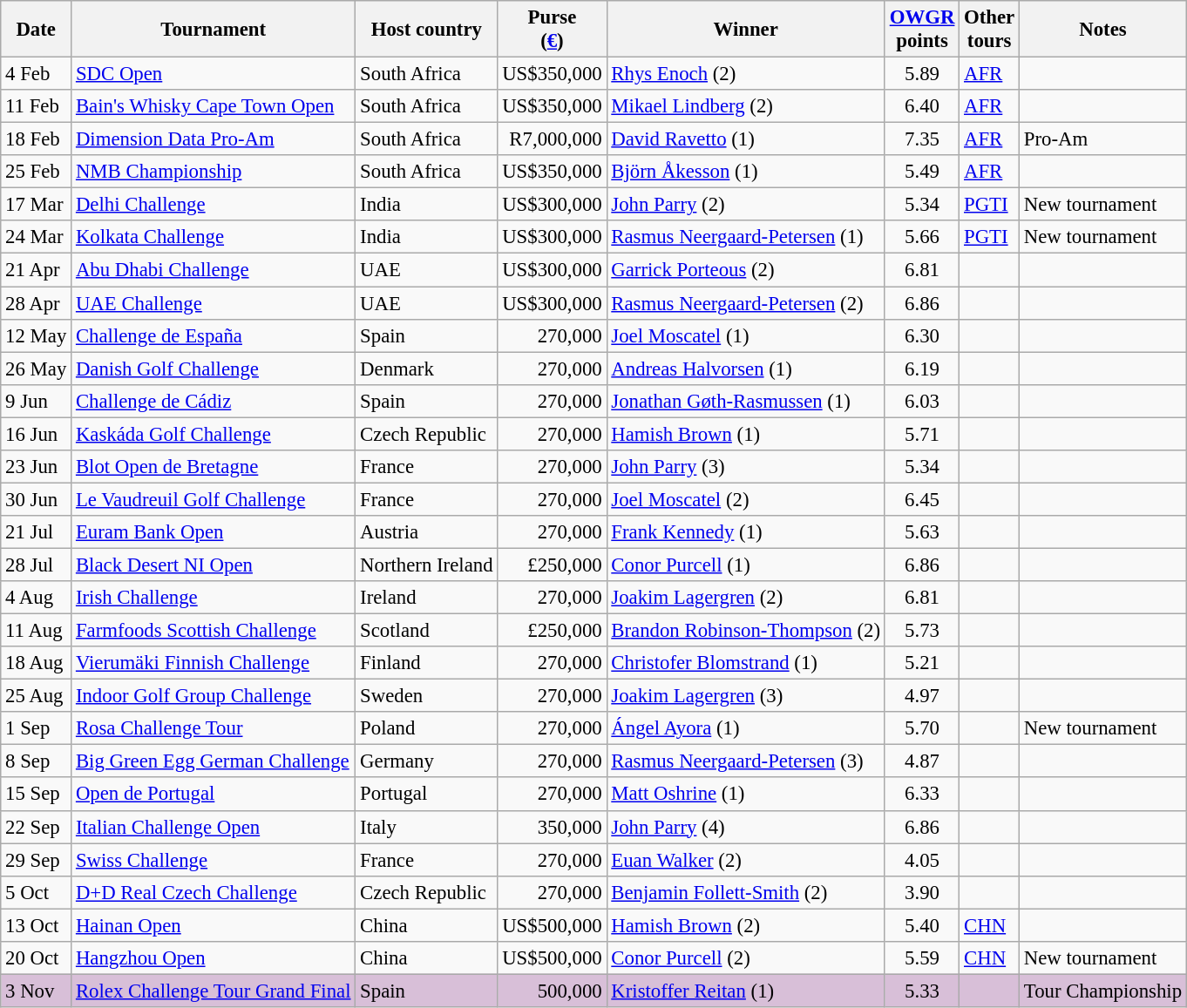<table class="wikitable" style="font-size:95%">
<tr>
<th>Date</th>
<th>Tournament</th>
<th>Host country</th>
<th>Purse<br>(<a href='#'>€</a>)</th>
<th>Winner</th>
<th><a href='#'>OWGR</a><br>points</th>
<th>Other<br>tours</th>
<th>Notes</th>
</tr>
<tr>
<td>4 Feb</td>
<td><a href='#'>SDC Open</a></td>
<td>South Africa</td>
<td align=right>US$350,000</td>
<td> <a href='#'>Rhys Enoch</a> (2)</td>
<td align=center>5.89</td>
<td><a href='#'>AFR</a></td>
<td></td>
</tr>
<tr>
<td>11 Feb</td>
<td><a href='#'>Bain's Whisky Cape Town Open</a></td>
<td>South Africa</td>
<td align=right>US$350,000</td>
<td> <a href='#'>Mikael Lindberg</a> (2)</td>
<td align=center>6.40</td>
<td><a href='#'>AFR</a></td>
<td></td>
</tr>
<tr>
<td>18 Feb</td>
<td><a href='#'>Dimension Data Pro-Am</a></td>
<td>South Africa</td>
<td align=right>R7,000,000</td>
<td> <a href='#'>David Ravetto</a> (1)</td>
<td align=center>7.35</td>
<td><a href='#'>AFR</a></td>
<td>Pro-Am</td>
</tr>
<tr>
<td>25 Feb</td>
<td><a href='#'>NMB Championship</a></td>
<td>South Africa</td>
<td align=right>US$350,000</td>
<td> <a href='#'>Björn Åkesson</a> (1)</td>
<td align=center>5.49</td>
<td><a href='#'>AFR</a></td>
<td></td>
</tr>
<tr>
<td>17 Mar</td>
<td><a href='#'>Delhi Challenge</a></td>
<td>India</td>
<td align=right>US$300,000</td>
<td> <a href='#'>John Parry</a> (2)</td>
<td align=center>5.34</td>
<td><a href='#'>PGTI</a></td>
<td>New tournament</td>
</tr>
<tr>
<td>24 Mar</td>
<td><a href='#'>Kolkata Challenge</a></td>
<td>India</td>
<td align=right>US$300,000</td>
<td> <a href='#'>Rasmus Neergaard-Petersen</a> (1)</td>
<td align=center>5.66</td>
<td><a href='#'>PGTI</a></td>
<td>New tournament</td>
</tr>
<tr>
<td>21 Apr</td>
<td><a href='#'>Abu Dhabi Challenge</a></td>
<td>UAE</td>
<td align=right>US$300,000</td>
<td> <a href='#'>Garrick Porteous</a> (2)</td>
<td align=center>6.81</td>
<td></td>
<td></td>
</tr>
<tr>
<td>28 Apr</td>
<td><a href='#'>UAE Challenge</a></td>
<td>UAE</td>
<td align=right>US$300,000</td>
<td> <a href='#'>Rasmus Neergaard-Petersen</a> (2)</td>
<td align=center>6.86</td>
<td></td>
<td></td>
</tr>
<tr>
<td>12 May</td>
<td><a href='#'>Challenge de España</a></td>
<td>Spain</td>
<td align=right>270,000</td>
<td> <a href='#'>Joel Moscatel</a> (1)</td>
<td align=center>6.30</td>
<td></td>
<td></td>
</tr>
<tr>
<td>26 May</td>
<td><a href='#'>Danish Golf Challenge</a></td>
<td>Denmark</td>
<td align=right>270,000</td>
<td> <a href='#'>Andreas Halvorsen</a> (1)</td>
<td align=center>6.19</td>
<td></td>
<td></td>
</tr>
<tr>
<td>9 Jun</td>
<td><a href='#'>Challenge de Cádiz</a></td>
<td>Spain</td>
<td align=right>270,000</td>
<td> <a href='#'>Jonathan Gøth-Rasmussen</a> (1)</td>
<td align=center>6.03</td>
<td></td>
<td></td>
</tr>
<tr>
<td>16 Jun</td>
<td><a href='#'>Kaskáda Golf Challenge</a></td>
<td>Czech Republic</td>
<td align=right>270,000</td>
<td> <a href='#'>Hamish Brown</a> (1)</td>
<td align=center>5.71</td>
<td></td>
<td></td>
</tr>
<tr>
<td>23 Jun</td>
<td><a href='#'>Blot Open de Bretagne</a></td>
<td>France</td>
<td align=right>270,000</td>
<td> <a href='#'>John Parry</a> (3)</td>
<td align=center>5.34</td>
<td></td>
<td></td>
</tr>
<tr>
<td>30 Jun</td>
<td><a href='#'>Le Vaudreuil Golf Challenge</a></td>
<td>France</td>
<td align=right>270,000</td>
<td> <a href='#'>Joel Moscatel</a> (2)</td>
<td align=center>6.45</td>
<td></td>
<td></td>
</tr>
<tr>
<td>21 Jul</td>
<td><a href='#'>Euram Bank Open</a></td>
<td>Austria</td>
<td align=right>270,000</td>
<td> <a href='#'>Frank Kennedy</a> (1)</td>
<td align=center>5.63</td>
<td></td>
<td></td>
</tr>
<tr>
<td>28 Jul</td>
<td><a href='#'>Black Desert NI Open</a></td>
<td>Northern Ireland</td>
<td align=right>£250,000</td>
<td> <a href='#'>Conor Purcell</a> (1)</td>
<td align=center>6.86</td>
<td></td>
<td></td>
</tr>
<tr>
<td>4 Aug</td>
<td><a href='#'>Irish Challenge</a></td>
<td>Ireland</td>
<td align=right>270,000</td>
<td> <a href='#'>Joakim Lagergren</a> (2)</td>
<td align=center>6.81</td>
<td></td>
<td></td>
</tr>
<tr>
<td>11 Aug</td>
<td><a href='#'>Farmfoods Scottish Challenge</a></td>
<td>Scotland</td>
<td align=right>£250,000</td>
<td> <a href='#'>Brandon Robinson-Thompson</a> (2)</td>
<td align=center>5.73</td>
<td></td>
<td></td>
</tr>
<tr>
<td>18 Aug</td>
<td><a href='#'>Vierumäki Finnish Challenge</a></td>
<td>Finland</td>
<td align=right>270,000</td>
<td> <a href='#'>Christofer Blomstrand</a> (1)</td>
<td align=center>5.21</td>
<td></td>
<td></td>
</tr>
<tr>
<td>25 Aug</td>
<td><a href='#'>Indoor Golf Group Challenge</a></td>
<td>Sweden</td>
<td align=right>270,000</td>
<td> <a href='#'>Joakim Lagergren</a> (3)</td>
<td align=center>4.97</td>
<td></td>
<td></td>
</tr>
<tr>
<td>1 Sep</td>
<td><a href='#'>Rosa Challenge Tour</a></td>
<td>Poland</td>
<td align=right>270,000</td>
<td> <a href='#'>Ángel Ayora</a> (1)</td>
<td align=center>5.70</td>
<td></td>
<td>New tournament</td>
</tr>
<tr>
<td>8 Sep</td>
<td><a href='#'>Big Green Egg German Challenge</a></td>
<td>Germany</td>
<td align=right>270,000</td>
<td> <a href='#'>Rasmus Neergaard-Petersen</a> (3)</td>
<td align=center>4.87</td>
<td></td>
<td></td>
</tr>
<tr>
<td>15 Sep</td>
<td><a href='#'>Open de Portugal</a></td>
<td>Portugal</td>
<td align=right>270,000</td>
<td> <a href='#'>Matt Oshrine</a> (1)</td>
<td align=center>6.33</td>
<td></td>
<td></td>
</tr>
<tr>
<td>22 Sep</td>
<td><a href='#'>Italian Challenge Open</a></td>
<td>Italy</td>
<td align=right>350,000</td>
<td> <a href='#'>John Parry</a> (4)</td>
<td align=center>6.86</td>
<td></td>
<td></td>
</tr>
<tr>
<td>29 Sep</td>
<td><a href='#'>Swiss Challenge</a></td>
<td>France</td>
<td align=right>270,000</td>
<td> <a href='#'>Euan Walker</a> (2)</td>
<td align=center>4.05</td>
<td></td>
<td></td>
</tr>
<tr>
<td>5 Oct</td>
<td><a href='#'>D+D Real Czech Challenge</a></td>
<td>Czech Republic</td>
<td align=right>270,000</td>
<td> <a href='#'>Benjamin Follett-Smith</a> (2)</td>
<td align=center>3.90</td>
<td></td>
<td></td>
</tr>
<tr>
<td>13 Oct</td>
<td><a href='#'>Hainan Open</a></td>
<td>China</td>
<td align=right>US$500,000</td>
<td> <a href='#'>Hamish Brown</a> (2)</td>
<td align=center>5.40</td>
<td><a href='#'>CHN</a></td>
<td></td>
</tr>
<tr>
<td>20 Oct</td>
<td><a href='#'>Hangzhou Open</a></td>
<td>China</td>
<td align=right>US$500,000</td>
<td> <a href='#'>Conor Purcell</a> (2)</td>
<td align=center>5.59</td>
<td><a href='#'>CHN</a></td>
<td>New tournament</td>
</tr>
<tr style="background:thistle;">
<td>3 Nov</td>
<td><a href='#'>Rolex Challenge Tour Grand Final</a></td>
<td>Spain</td>
<td align=right>500,000</td>
<td> <a href='#'>Kristoffer Reitan</a> (1)</td>
<td align=center>5.33</td>
<td></td>
<td>Tour Championship</td>
</tr>
</table>
